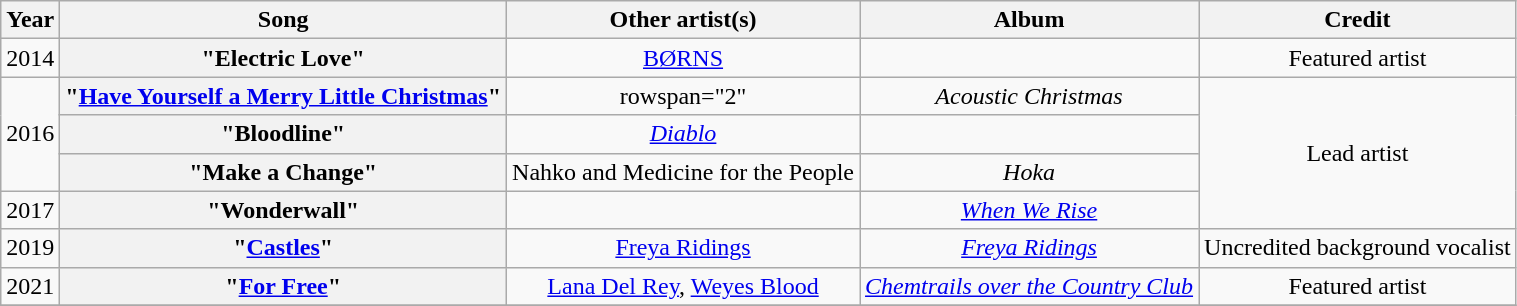<table class="wikitable plainrowheaders" style=text-align:center;>
<tr>
<th>Year</th>
<th>Song</th>
<th>Other artist(s)</th>
<th>Album</th>
<th>Credit</th>
</tr>
<tr>
<td>2014</td>
<th scope="row">"Electric Love"</th>
<td><a href='#'>BØRNS</a></td>
<td></td>
<td>Featured artist</td>
</tr>
<tr>
<td rowspan="3">2016</td>
<th scope="row">"<a href='#'>Have Yourself a Merry Little Christmas</a>"</th>
<td>rowspan="2" </td>
<td><em>Acoustic Christmas</em></td>
<td rowspan="4">Lead artist</td>
</tr>
<tr>
<th scope="row">"Bloodline"</th>
<td><em><a href='#'>Diablo</a></em></td>
</tr>
<tr>
<th scope="row">"Make a Change"</th>
<td>Nahko and Medicine for the People</td>
<td><em>Hoka</em></td>
</tr>
<tr>
<td>2017</td>
<th scope="row">"Wonderwall"</th>
<td></td>
<td><em><a href='#'>When We Rise</a></em></td>
</tr>
<tr>
<td>2019</td>
<th scope="row">"<a href='#'>Castles</a>"</th>
<td><a href='#'>Freya Ridings</a></td>
<td><em><a href='#'>Freya Ridings</a></em></td>
<td>Uncredited background vocalist</td>
</tr>
<tr>
<td>2021</td>
<th scope="row">"<a href='#'>For Free</a>"</th>
<td><a href='#'>Lana Del Rey</a>, <a href='#'>Weyes Blood</a></td>
<td><em><a href='#'>Chemtrails over the Country Club</a></em></td>
<td>Featured artist</td>
</tr>
<tr>
</tr>
</table>
